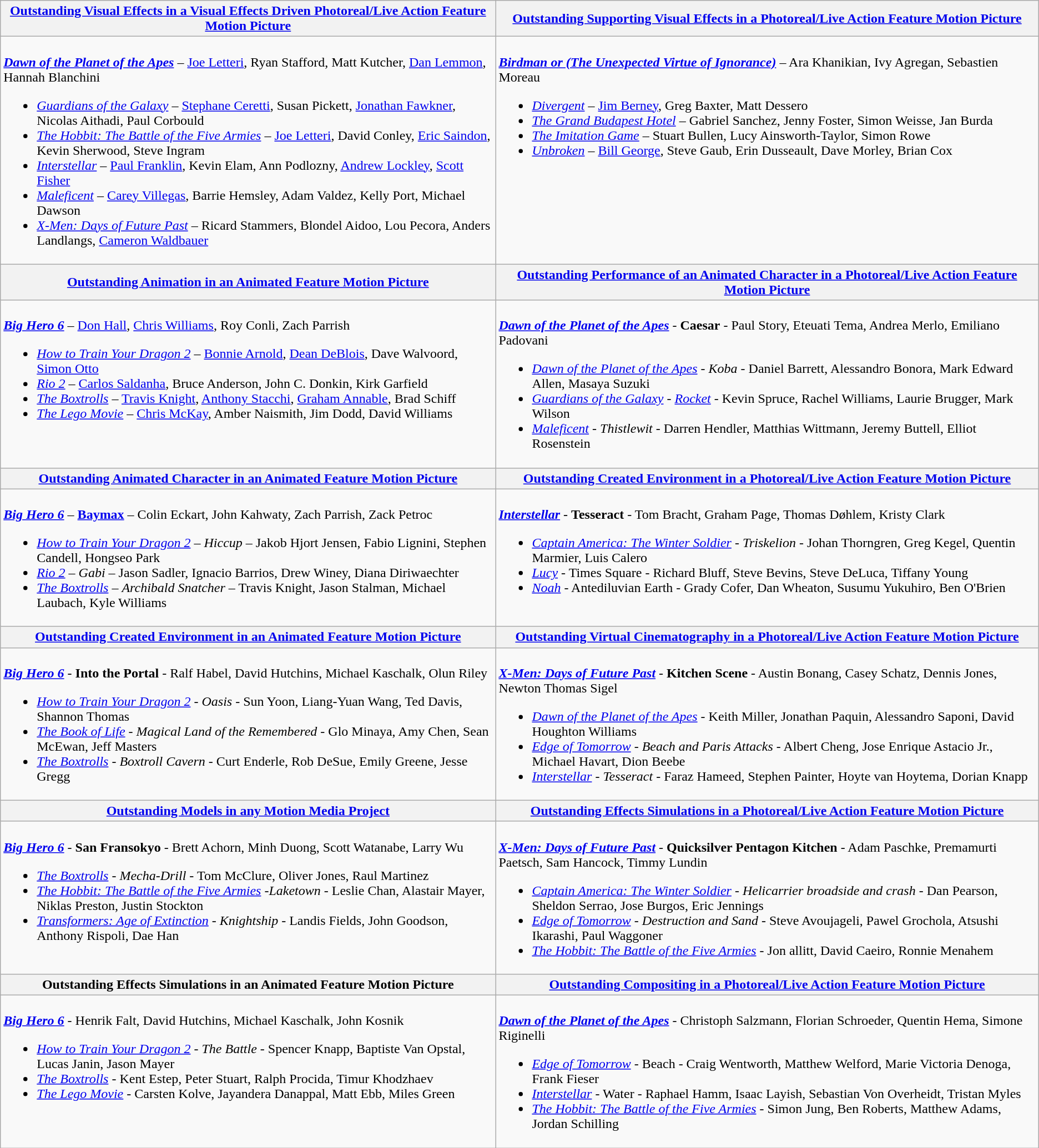<table class=wikitable style="width=100%">
<tr>
<th style="width=50%"><strong><a href='#'>Outstanding Visual Effects in a Visual Effects Driven Photoreal/Live Action Feature Motion Picture</a></strong></th>
<th style="width=50%"><strong><a href='#'>Outstanding Supporting Visual Effects in a Photoreal/Live Action Feature Motion Picture</a></strong></th>
</tr>
<tr>
<td valign="top"><br><strong><em><a href='#'>Dawn of the Planet of the Apes</a></em></strong> – <a href='#'>Joe Letteri</a>, Ryan Stafford, Matt Kutcher, <a href='#'>Dan Lemmon</a>, Hannah Blanchini<ul><li><em><a href='#'>Guardians of the Galaxy</a></em> – <a href='#'>Stephane Ceretti</a>, Susan Pickett, <a href='#'>Jonathan Fawkner</a>, Nicolas Aithadi, Paul Corbould</li><li><em><a href='#'>The Hobbit: The Battle of the Five Armies</a></em> – <a href='#'>Joe Letteri</a>, David Conley, <a href='#'>Eric Saindon</a>, Kevin Sherwood, Steve Ingram</li><li><em><a href='#'>Interstellar</a></em> – <a href='#'>Paul Franklin</a>, Kevin Elam, Ann Podlozny, <a href='#'>Andrew Lockley</a>, <a href='#'>Scott Fisher</a></li><li><em><a href='#'>Maleficent</a></em> – <a href='#'>Carey Villegas</a>, Barrie Hemsley, Adam Valdez, Kelly Port, Michael Dawson</li><li><em><a href='#'>X-Men: Days of Future Past</a></em> – Ricard Stammers, Blondel Aidoo, Lou Pecora, Anders Landlangs, <a href='#'>Cameron Waldbauer</a></li></ul></td>
<td valign="top"><br><strong><em><a href='#'>Birdman or (The Unexpected Virtue of Ignorance)</a></em></strong> – Ara Khanikian, Ivy Agregan, Sebastien Moreau<ul><li><em><a href='#'>Divergent</a></em> – <a href='#'>Jim Berney</a>, Greg Baxter, Matt Dessero</li><li><em><a href='#'>The Grand Budapest Hotel</a></em> – Gabriel Sanchez, Jenny Foster, Simon Weisse, Jan Burda</li><li><em><a href='#'>The Imitation Game</a></em> – Stuart Bullen, Lucy Ainsworth-Taylor, Simon Rowe</li><li><em><a href='#'>Unbroken</a></em> – <a href='#'>Bill George</a>, Steve Gaub, Erin Dusseault, Dave Morley, Brian Cox</li></ul></td>
</tr>
<tr>
<th style="width=50%"><strong><a href='#'>Outstanding Animation in an Animated Feature Motion Picture</a></strong></th>
<th style="width=50%"><strong><a href='#'>Outstanding Performance of an Animated Character in a Photoreal/Live Action Feature Motion Picture</a></strong></th>
</tr>
<tr>
<td valign="top"><br><strong><em><a href='#'>Big Hero 6</a></em></strong> – <a href='#'>Don Hall</a>, <a href='#'>Chris Williams</a>, Roy Conli, Zach Parrish<ul><li><em><a href='#'>How to Train Your Dragon 2</a></em> – <a href='#'>Bonnie Arnold</a>, <a href='#'>Dean DeBlois</a>, Dave Walvoord, <a href='#'>Simon Otto</a></li><li><em><a href='#'>Rio 2</a></em> – <a href='#'>Carlos Saldanha</a>, Bruce Anderson, John C. Donkin, Kirk Garfield</li><li><em><a href='#'>The Boxtrolls</a></em> – <a href='#'>Travis Knight</a>, <a href='#'>Anthony Stacchi</a>, <a href='#'>Graham Annable</a>, Brad Schiff</li><li><em><a href='#'>The Lego Movie</a></em> – <a href='#'>Chris McKay</a>, Amber Naismith, Jim Dodd, David Williams</li></ul></td>
<td valign="top"><br><strong><em><a href='#'>Dawn of the Planet of the Apes</a></em></strong> - <strong>Caesar</strong> - Paul Story, Eteuati Tema, Andrea Merlo, Emiliano Padovani<ul><li><em><a href='#'>Dawn of the Planet of the Apes</a></em> - <em>Koba</em> - Daniel Barrett, Alessandro Bonora, Mark Edward Allen, Masaya Suzuki</li><li><em><a href='#'>Guardians of the Galaxy</a></em> - <em><a href='#'>Rocket</a></em> - Kevin Spruce, Rachel Williams, Laurie Brugger, Mark Wilson</li><li><em><a href='#'>Maleficent</a></em> - <em>Thistlewit</em> - Darren Hendler, Matthias Wittmann, Jeremy Buttell, Elliot Rosenstein</li></ul></td>
</tr>
<tr>
<th style="width=50%"><strong><a href='#'>Outstanding Animated Character in an Animated Feature Motion Picture</a></strong></th>
<th style="width=50%"><strong><a href='#'>Outstanding Created Environment in a Photoreal/Live Action Feature Motion Picture</a></strong></th>
</tr>
<tr>
<td valign="top"><br><strong><em><a href='#'>Big Hero 6</a></em></strong> – <strong><a href='#'>Baymax</a></strong> – Colin Eckart, John Kahwaty, Zach Parrish, Zack Petroc<ul><li><em><a href='#'>How to Train Your Dragon 2</a></em> – <em>Hiccup</em> – Jakob Hjort Jensen, Fabio Lignini, Stephen Candell, Hongseo Park</li><li><em><a href='#'>Rio 2</a></em> – <em>Gabi</em> – Jason Sadler, Ignacio Barrios, Drew Winey, Diana Diriwaechter</li><li><em><a href='#'>The Boxtrolls</a></em> – <em>Archibald Snatcher</em> – Travis Knight, Jason Stalman, Michael Laubach, Kyle Williams</li></ul></td>
<td valign="top"><br><strong><em><a href='#'>Interstellar</a></em></strong> - <strong>Tesseract</strong> - Tom Bracht, Graham Page, Thomas Døhlem, Kristy Clark<ul><li><em><a href='#'>Captain America: The Winter Soldier</a></em> - <em>Triskelion</em> - Johan Thorngren, Greg Kegel, Quentin Marmier, Luis Calero</li><li><em><a href='#'>Lucy</a></em> - Times Square - Richard Bluff, Steve Bevins, Steve DeLuca, Tiffany Young</li><li><em><a href='#'>Noah</a></em> - Antediluvian Earth - Grady Cofer, Dan Wheaton, Susumu Yukuhiro, Ben O'Brien</li></ul></td>
</tr>
<tr>
<th style="width=50%"><strong><a href='#'>Outstanding Created Environment in an Animated Feature Motion Picture</a></strong></th>
<th style="width=50%"><strong><a href='#'>Outstanding Virtual Cinematography in a Photoreal/Live Action Feature Motion Picture</a></strong></th>
</tr>
<tr>
<td valign="top"><br><strong><em><a href='#'>Big Hero 6</a></em></strong> - <strong>Into the Portal</strong> - Ralf Habel, David Hutchins, Michael Kaschalk, Olun Riley<ul><li><em><a href='#'>How to Train Your Dragon 2</a></em> - <em>Oasis</em> - Sun Yoon, Liang-Yuan Wang, Ted Davis, Shannon Thomas</li><li><em><a href='#'>The Book of Life</a></em> - <em>Magical Land of the Remembered</em> - Glo Minaya, Amy Chen, Sean McEwan, Jeff Masters</li><li><em><a href='#'>The Boxtrolls</a></em> - <em>Boxtroll Cavern</em> - Curt Enderle, Rob DeSue, Emily Greene, Jesse Gregg</li></ul></td>
<td valign="top"><br><strong><em><a href='#'>X-Men: Days of Future Past</a></em></strong> - <strong>Kitchen Scene</strong> - Austin Bonang, Casey Schatz, Dennis Jones, Newton Thomas Sigel<ul><li><em><a href='#'>Dawn of the Planet of the Apes</a></em> - Keith Miller, Jonathan Paquin, Alessandro Saponi, David Houghton Williams</li><li><em><a href='#'>Edge of Tomorrow</a></em> - <em>Beach and Paris Attacks</em> - Albert Cheng, Jose Enrique Astacio Jr., Michael Havart, Dion Beebe</li><li><em><a href='#'>Interstellar</a></em> - <em>Tesseract</em> - Faraz Hameed, Stephen Painter, Hoyte van Hoytema, Dorian Knapp</li></ul></td>
</tr>
<tr>
<th style="width=50%"><strong><a href='#'>Outstanding Models in any Motion Media Project</a></strong></th>
<th style="width=50%"><strong><a href='#'>Outstanding Effects Simulations in a Photoreal/Live Action Feature Motion Picture</a></strong></th>
</tr>
<tr>
<td valign="top"><br><strong><em><a href='#'>Big Hero 6</a></em></strong> - <strong>San Fransokyo</strong> - Brett Achorn, Minh Duong, Scott Watanabe, Larry Wu<ul><li><em><a href='#'>The Boxtrolls</a></em> - <em>Mecha-Drill</em> - Tom McClure, Oliver Jones, Raul Martinez</li><li><em><a href='#'>The Hobbit: The Battle of the Five Armies</a></em> -<em>Laketown</em> - Leslie Chan, Alastair Mayer, Niklas Preston, Justin Stockton</li><li><em><a href='#'>Transformers: Age of Extinction</a></em> - <em>Knightship</em> - Landis Fields, John Goodson, Anthony Rispoli, Dae Han</li></ul></td>
<td valign="top"><br><strong><em><a href='#'>X-Men: Days of Future Past</a></em></strong> - <strong>Quicksilver Pentagon Kitchen</strong> - Adam Paschke, Premamurti Paetsch, Sam Hancock, Timmy Lundin<ul><li><em><a href='#'>Captain America: The Winter Soldier</a></em> - <em>Helicarrier broadside and crash</em> - Dan Pearson, Sheldon Serrao, Jose Burgos, Eric Jennings</li><li><em><a href='#'>Edge of Tomorrow</a></em> - <em>Destruction and Sand</em> - Steve Avoujageli, Pawel Grochola, Atsushi Ikarashi, Paul Waggoner</li><li><em><a href='#'>The Hobbit: The Battle of the Five Armies</a></em> - Jon allitt, David Caeiro, Ronnie Menahem</li></ul></td>
</tr>
<tr>
<th style="width=50%"><strong>Outstanding Effects Simulations in an Animated Feature Motion Picture</strong></th>
<th style="width=50%"><strong><a href='#'>Outstanding Compositing in a Photoreal/Live Action Feature Motion Picture</a></strong></th>
</tr>
<tr>
<td valign="top"><br><strong><em><a href='#'>Big Hero 6</a></em></strong> - Henrik Falt, David Hutchins, Michael Kaschalk, John Kosnik<ul><li><em><a href='#'>How to Train Your Dragon 2</a></em> - <em>The Battle</em> - Spencer Knapp, Baptiste Van Opstal, Lucas Janin, Jason Mayer</li><li><em><a href='#'>The Boxtrolls</a></em> - Kent Estep, Peter Stuart, Ralph Procida, Timur Khodzhaev</li><li><em><a href='#'>The Lego Movie</a></em> - Carsten Kolve, Jayandera Danappal, Matt Ebb, Miles Green</li></ul></td>
<td valign="top"><br><strong><em><a href='#'>Dawn of the Planet of the Apes</a></em></strong> - Christoph Salzmann, Florian Schroeder, Quentin Hema, Simone Riginelli<ul><li><em><a href='#'>Edge of Tomorrow</a></em> - Beach - Craig Wentworth, Matthew Welford, Marie Victoria Denoga, Frank Fieser</li><li><em><a href='#'>Interstellar</a></em> - Water - Raphael Hamm, Isaac Layish, Sebastian Von Overheidt, Tristan Myles</li><li><em><a href='#'>The Hobbit: The Battle of the Five Armies</a></em> - Simon Jung, Ben Roberts, Matthew Adams, Jordan Schilling</li></ul></td>
</tr>
</table>
